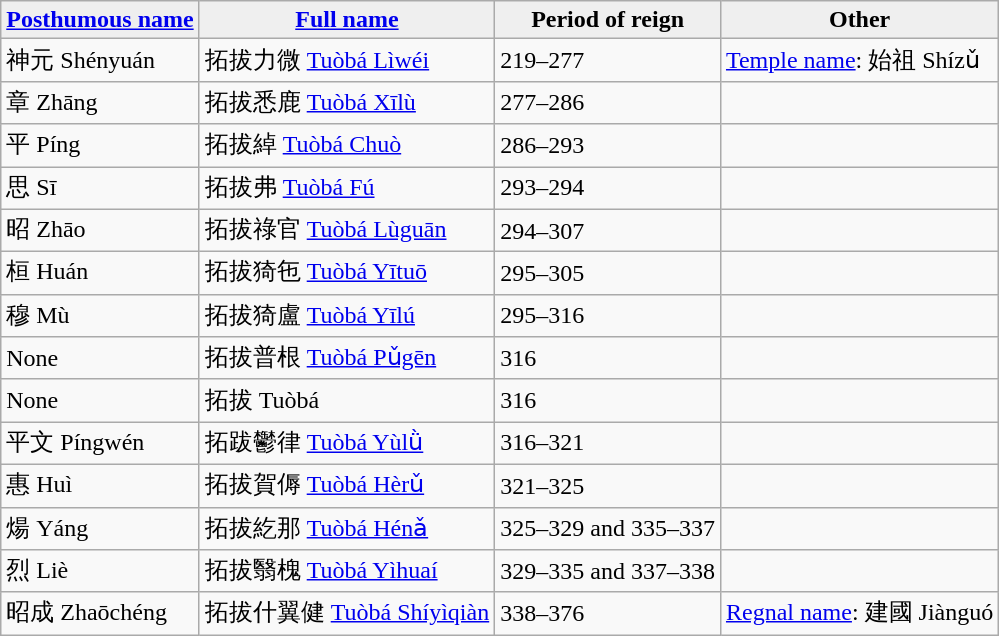<table class="wikitable">
<tr>
<th style="background:#efefef;"><a href='#'>Posthumous name</a></th>
<th style="background:#efefef;"><a href='#'>Full name</a></th>
<th style="background:#efefef;">Period of reign</th>
<th style="background:#efefef;">Other</th>
</tr>
<tr>
<td>神元 Shényuán</td>
<td>拓拔力微 <a href='#'>Tuòbá Lìwéi</a></td>
<td>219–277</td>
<td><a href='#'>Temple name</a>: 始祖 Shízǔ</td>
</tr>
<tr>
<td>章 Zhāng</td>
<td>拓拔悉鹿 <a href='#'>Tuòbá Xīlù</a></td>
<td>277–286</td>
<td></td>
</tr>
<tr>
<td>平 Píng</td>
<td>拓拔綽 <a href='#'>Tuòbá Chuò</a></td>
<td>286–293</td>
<td></td>
</tr>
<tr>
<td>思 Sī</td>
<td>拓拔弗 <a href='#'>Tuòbá Fú</a></td>
<td>293–294</td>
<td></td>
</tr>
<tr>
<td>昭 Zhāo</td>
<td>拓拔祿官 <a href='#'>Tuòbá Lùguān</a></td>
<td>294–307</td>
<td></td>
</tr>
<tr>
<td>桓 Huán</td>
<td>拓拔猗㐌 <a href='#'>Tuòbá Yītuō</a></td>
<td>295–305</td>
<td></td>
</tr>
<tr>
<td>穆 Mù</td>
<td>拓拔猗盧 <a href='#'>Tuòbá Yīlú</a></td>
<td>295–316</td>
<td></td>
</tr>
<tr>
<td>None</td>
<td>拓拔普根 <a href='#'>Tuòbá Pǔgēn</a></td>
<td>316</td>
<td></td>
</tr>
<tr>
<td>None</td>
<td>拓拔 Tuòbá</td>
<td>316</td>
<td></td>
</tr>
<tr>
<td>平文 Píngwén</td>
<td>拓跋鬱律 <a href='#'>Tuòbá Yùlǜ</a></td>
<td>316–321</td>
<td></td>
</tr>
<tr>
<td>惠 Huì</td>
<td>拓拔賀傉 <a href='#'>Tuòbá Hèrǔ</a></td>
<td>321–325</td>
<td></td>
</tr>
<tr>
<td>煬 Yáng</td>
<td>拓拔紇那 <a href='#'>Tuòbá Hénǎ</a></td>
<td>325–329 and 335–337</td>
<td></td>
</tr>
<tr>
<td>烈 Liè</td>
<td>拓拔翳槐 <a href='#'>Tuòbá Yìhuaí</a></td>
<td>329–335 and 337–338</td>
<td></td>
</tr>
<tr>
<td>昭成 Zhaōchéng</td>
<td>拓拔什翼健 <a href='#'>Tuòbá Shíyìqiàn</a></td>
<td>338–376</td>
<td><a href='#'>Regnal name</a>: 建國 Jiànguó</td>
</tr>
</table>
